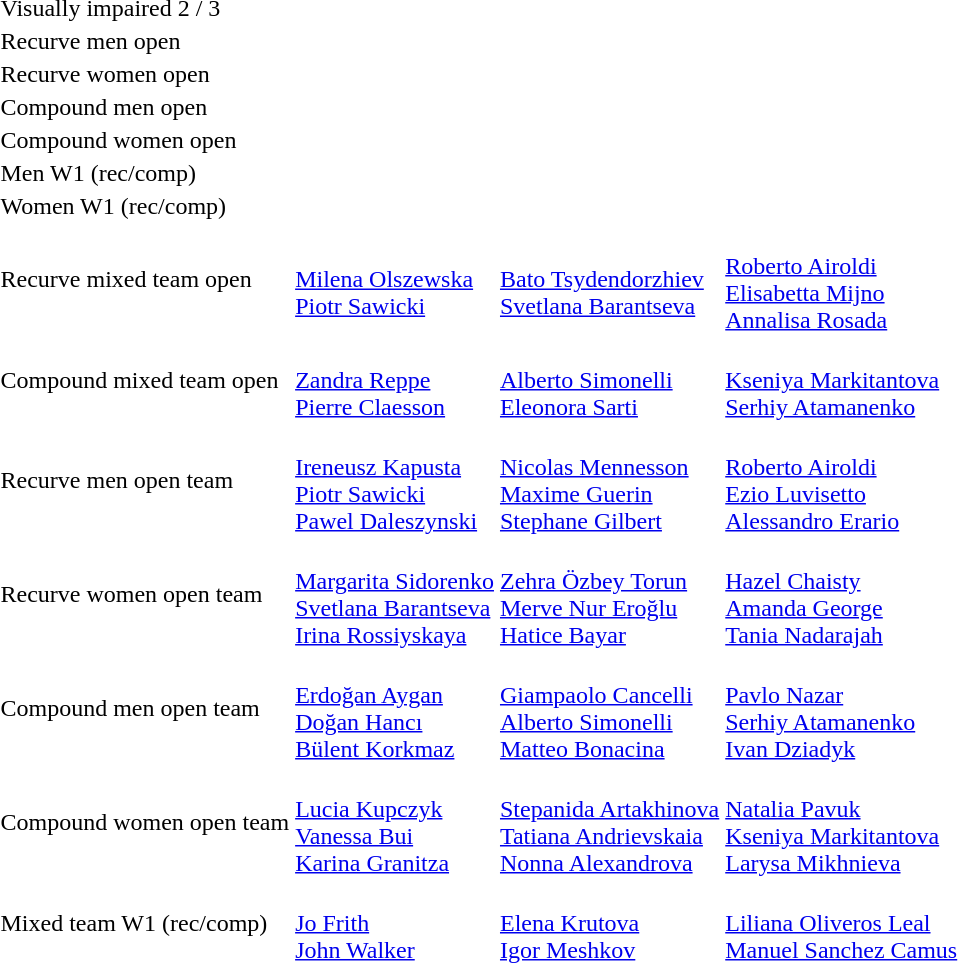<table>
<tr>
<td>Visually impaired 2 / 3</td>
<td></td>
<td></td>
<td></td>
</tr>
<tr>
<td>Recurve men open</td>
<td></td>
<td></td>
<td></td>
</tr>
<tr>
<td>Recurve women open</td>
<td></td>
<td></td>
<td></td>
</tr>
<tr>
<td>Compound men open</td>
<td></td>
<td></td>
<td></td>
</tr>
<tr>
<td>Compound women open</td>
<td></td>
<td></td>
<td></td>
</tr>
<tr>
<td>Men W1 (rec/comp)</td>
<td></td>
<td></td>
<td></td>
</tr>
<tr>
<td>Women W1 (rec/comp)</td>
<td></td>
<td></td>
<td></td>
</tr>
<tr>
<td>Recurve mixed team open</td>
<td><br><a href='#'>Milena Olszewska</a><br><a href='#'>Piotr Sawicki</a></td>
<td><br><a href='#'>Bato Tsydendorzhiev</a><br><a href='#'>Svetlana Barantseva</a></td>
<td><br><a href='#'>Roberto Airoldi</a><br><a href='#'>Elisabetta Mijno</a><br><a href='#'>Annalisa Rosada</a></td>
</tr>
<tr>
<td>Compound mixed team open</td>
<td><br><a href='#'>Zandra Reppe</a><br><a href='#'>Pierre Claesson</a></td>
<td><br><a href='#'>Alberto Simonelli</a><br><a href='#'>Eleonora Sarti</a></td>
<td><br><a href='#'>Kseniya Markitantova</a><br><a href='#'>Serhiy Atamanenko</a></td>
</tr>
<tr>
<td>Recurve men open team</td>
<td><br><a href='#'>Ireneusz Kapusta</a><br><a href='#'>Piotr Sawicki</a><br><a href='#'>Pawel Daleszynski</a></td>
<td><br><a href='#'>Nicolas Mennesson</a><br><a href='#'>Maxime Guerin</a><br><a href='#'>Stephane Gilbert</a></td>
<td><br><a href='#'>Roberto Airoldi</a><br><a href='#'>Ezio Luvisetto</a><br><a href='#'>Alessandro Erario</a></td>
</tr>
<tr>
<td>Recurve women open team</td>
<td><br><a href='#'>Margarita Sidorenko</a><br><a href='#'>Svetlana Barantseva</a><br><a href='#'>Irina Rossiyskaya</a></td>
<td><br><a href='#'>Zehra Özbey Torun</a><br><a href='#'>Merve Nur Eroğlu</a><br><a href='#'>Hatice Bayar</a></td>
<td><br><a href='#'>Hazel Chaisty</a><br><a href='#'>Amanda George</a><br><a href='#'>Tania Nadarajah</a></td>
</tr>
<tr>
<td>Compound men open team</td>
<td><br><a href='#'>Erdoğan Aygan</a><br><a href='#'>Doğan Hancı</a><br><a href='#'>Bülent Korkmaz</a></td>
<td><br><a href='#'>Giampaolo Cancelli</a><br><a href='#'>Alberto Simonelli</a><br><a href='#'>Matteo Bonacina</a></td>
<td><br><a href='#'>Pavlo Nazar</a><br><a href='#'>Serhiy Atamanenko</a><br><a href='#'>Ivan Dziadyk</a></td>
</tr>
<tr>
<td>Compound women open team</td>
<td><br><a href='#'>Lucia Kupczyk</a><br><a href='#'>Vanessa Bui</a><br><a href='#'>Karina Granitza</a></td>
<td><br><a href='#'>Stepanida Artakhinova</a><br><a href='#'>Tatiana Andrievskaia</a><br><a href='#'>Nonna Alexandrova</a></td>
<td><br><a href='#'>Natalia Pavuk</a><br><a href='#'>Kseniya Markitantova</a><br><a href='#'>Larysa Mikhnieva</a></td>
</tr>
<tr>
<td>Mixed team W1 (rec/comp)</td>
<td><br><a href='#'>Jo Frith</a><br><a href='#'>John Walker</a></td>
<td><br><a href='#'>Elena Krutova</a><br><a href='#'>Igor Meshkov</a></td>
<td><br><a href='#'>Liliana Oliveros Leal</a><br><a href='#'>Manuel Sanchez Camus</a></td>
</tr>
</table>
